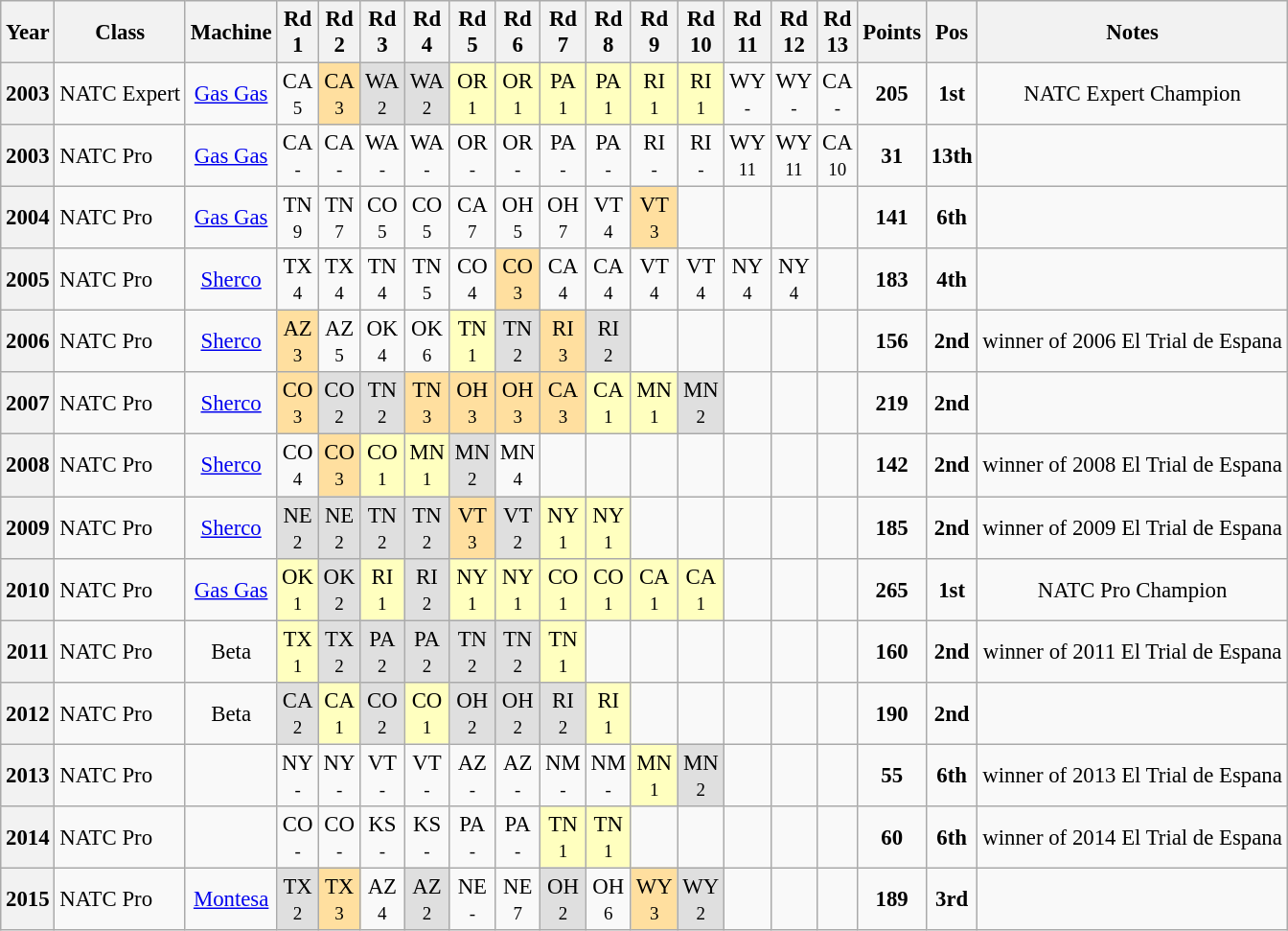<table class="wikitable" style="text-align:center; font-size:95%">
<tr valign="top">
<th valign="middle">Year</th>
<th valign="middle">Class</th>
<th valign="middle">Machine</th>
<th>Rd<br>1</th>
<th>Rd<br>2</th>
<th>Rd<br>3</th>
<th>Rd<br>4</th>
<th>Rd<br>5</th>
<th>Rd<br>6</th>
<th>Rd<br>7</th>
<th>Rd<br>8</th>
<th>Rd<br>9</th>
<th>Rd<br>10</th>
<th>Rd<br>11</th>
<th>Rd<br>12</th>
<th>Rd<br>13</th>
<th valign="middle">Points</th>
<th valign="middle">Pos</th>
<th valign="middle">Notes</th>
</tr>
<tr>
<th>2003</th>
<td align="left"> NATC Expert</td>
<td><a href='#'>Gas Gas</a></td>
<td>CA<br><small>5</small></td>
<td style="background:#FFDF9F;">CA<br><small>3</small></td>
<td style="background:#DFDFDF;">WA<br><small>2</small></td>
<td style="background:#DFDFDF;">WA<br><small>2</small></td>
<td style="background:#FFFFBF;">OR<br><small>1</small></td>
<td style="background:#FFFFBF;">OR<br><small>1</small></td>
<td style="background:#FFFFBF;">PA<br><small>1</small></td>
<td style="background:#FFFFBF;">PA<br><small>1</small></td>
<td style="background:#FFFFBF;">RI<br><small>1</small></td>
<td style="background:#FFFFBF;">RI<br><small>1</small></td>
<td>WY<br><small>-</small></td>
<td>WY<br><small>-</small></td>
<td>CA<br><small>-</small></td>
<td><strong>205</strong></td>
<td><strong>1st</strong></td>
<td>NATC Expert Champion </td>
</tr>
<tr>
<th>2003</th>
<td align="left"> NATC Pro</td>
<td><a href='#'>Gas Gas</a></td>
<td>CA<br><small>-</small></td>
<td>CA<br><small>-</small></td>
<td>WA<br><small>-</small></td>
<td>WA<br><small>-</small></td>
<td>OR<br><small>-</small></td>
<td>OR<br><small>-</small></td>
<td>PA<br><small>-</small></td>
<td>PA<br><small>-</small></td>
<td>RI<br><small>-</small></td>
<td>RI<br><small>-</small></td>
<td>WY<br><small>11</small></td>
<td>WY<br><small>11</small></td>
<td>CA<br><small>10</small></td>
<td><strong>31</strong></td>
<td><strong>13th</strong></td>
<td></td>
</tr>
<tr>
<th>2004</th>
<td align="left"> NATC Pro</td>
<td><a href='#'>Gas Gas</a></td>
<td>TN<br><small>9</small></td>
<td>TN<br><small>7</small></td>
<td>CO<br><small>5</small></td>
<td>CO<br><small>5</small></td>
<td>CA<br><small>7</small></td>
<td>OH<br><small>5</small></td>
<td>OH<br><small>7</small></td>
<td>VT<br><small>4</small></td>
<td style="background:#FFDF9F;">VT<br><small>3</small></td>
<td></td>
<td></td>
<td></td>
<td></td>
<td><strong>141</strong></td>
<td><strong>6th</strong></td>
<td></td>
</tr>
<tr>
<th>2005</th>
<td align="left"> NATC Pro</td>
<td><a href='#'>Sherco</a></td>
<td>TX<br><small>4</small></td>
<td>TX<br><small>4</small></td>
<td>TN<br><small>4</small></td>
<td>TN<br><small>5</small></td>
<td>CO<br><small>4</small></td>
<td style="background:#FFDF9F;">CO<br><small>3</small></td>
<td>CA<br><small>4</small></td>
<td>CA<br><small>4</small></td>
<td>VT<br><small>4</small></td>
<td>VT<br><small>4</small></td>
<td>NY<br><small>4</small></td>
<td>NY<br><small>4</small></td>
<td></td>
<td><strong>183</strong></td>
<td><strong>4th</strong></td>
<td></td>
</tr>
<tr>
<th>2006</th>
<td align="left"> NATC Pro</td>
<td><a href='#'>Sherco</a></td>
<td style="background:#FFDF9F;">AZ<br><small>3</small></td>
<td>AZ<br><small>5</small></td>
<td>OK<br><small>4</small></td>
<td>OK<br><small>6</small></td>
<td style="background:#FFFFBF;">TN<br><small>1</small></td>
<td style="background:#DFDFDF;">TN<br><small>2</small></td>
<td style="background:#FFDF9F;">RI<br><small>3</small></td>
<td style="background:#DFDFDF;">RI<br><small>2</small></td>
<td></td>
<td></td>
<td></td>
<td></td>
<td></td>
<td><strong>156</strong></td>
<td><strong>2nd</strong></td>
<td>winner of 2006 El Trial de Espana </td>
</tr>
<tr>
<th>2007</th>
<td align="left"> NATC Pro</td>
<td><a href='#'>Sherco</a></td>
<td style="background:#FFDF9F;">CO<br><small>3</small></td>
<td style="background:#DFDFDF;">CO<br><small>2</small></td>
<td style="background:#DFDFDF;">TN<br><small>2</small></td>
<td style="background:#FFDF9F;">TN<br><small>3</small></td>
<td style="background:#FFDF9F;">OH<br><small>3</small></td>
<td style="background:#FFDF9F;">OH<br><small>3</small></td>
<td style="background:#FFDF9F;">CA<br><small>3</small></td>
<td style="background:#FFFFBF;">CA<br><small>1</small></td>
<td style="background:#FFFFBF;">MN<br><small>1</small></td>
<td style="background:#DFDFDF;">MN<br><small>2</small></td>
<td></td>
<td></td>
<td></td>
<td><strong>219</strong></td>
<td><strong>2nd</strong></td>
<td></td>
</tr>
<tr>
<th>2008</th>
<td align="left"> NATC Pro</td>
<td><a href='#'>Sherco</a></td>
<td>CO<br><small>4</small></td>
<td style="background:#FFDF9F;">CO<br><small>3</small></td>
<td style="background:#FFFFBF;">CO<br><small>1</small></td>
<td style="background:#FFFFBF;">MN<br><small>1</small></td>
<td style="background:#DFDFDF;">MN<br><small>2</small></td>
<td>MN<br><small>4</small></td>
<td></td>
<td></td>
<td></td>
<td></td>
<td></td>
<td></td>
<td></td>
<td><strong>142</strong></td>
<td><strong>2nd</strong></td>
<td>winner of 2008 El Trial de Espana</td>
</tr>
<tr>
<th>2009</th>
<td align="left"> NATC Pro</td>
<td><a href='#'>Sherco</a></td>
<td style="background:#DFDFDF;">NE<br><small>2</small></td>
<td style="background:#DFDFDF;">NE<br><small>2</small></td>
<td style="background:#DFDFDF;">TN<br><small>2</small></td>
<td style="background:#DFDFDF;">TN<br><small>2</small></td>
<td style="background:#FFDF9F;">VT<br><small>3</small></td>
<td style="background:#DFDFDF;">VT<br><small>2</small></td>
<td style="background:#FFFFBF;">NY<br><small>1</small></td>
<td style="background:#FFFFBF;">NY<br><small>1</small></td>
<td></td>
<td></td>
<td></td>
<td></td>
<td></td>
<td><strong>185</strong></td>
<td><strong>2nd</strong></td>
<td>winner of 2009 El Trial de Espana </td>
</tr>
<tr>
<th>2010</th>
<td align="left"> NATC Pro</td>
<td><a href='#'>Gas Gas</a></td>
<td style="background:#FFFFBF;">OK<br><small>1</small></td>
<td style="background:#DFDFDF;">OK<br><small>2</small></td>
<td style="background:#FFFFBF;">RI<br><small>1</small></td>
<td style="background:#DFDFDF;">RI<br><small>2</small></td>
<td style="background:#FFFFBF;">NY<br><small>1</small></td>
<td style="background:#FFFFBF;">NY<br><small>1</small></td>
<td style="background:#FFFFBF;">CO<br><small>1</small></td>
<td style="background:#FFFFBF;">CO<br><small>1</small></td>
<td style="background:#FFFFBF;">CA<br><small>1</small></td>
<td style="background:#FFFFBF;">CA<br><small>1</small></td>
<td></td>
<td></td>
<td></td>
<td><strong>265</strong></td>
<td><strong>1st</strong></td>
<td>NATC Pro Champion</td>
</tr>
<tr>
<th>2011</th>
<td align="left"> NATC Pro</td>
<td>Beta</td>
<td style="background:#FFFFBF;">TX<br><small>1</small></td>
<td style="background:#DFDFDF;">TX<br><small>2</small></td>
<td style="background:#DFDFDF;">PA<br><small>2</small></td>
<td style="background:#DFDFDF;">PA<br><small>2</small></td>
<td style="background:#DFDFDF;">TN<br><small>2</small></td>
<td style="background:#DFDFDF;">TN<br><small>2</small></td>
<td style="background:#FFFFBF;">TN<br><small>1</small></td>
<td></td>
<td></td>
<td></td>
<td></td>
<td></td>
<td></td>
<td><strong>160</strong></td>
<td><strong>2nd</strong></td>
<td>winner of 2011 El Trial de Espana</td>
</tr>
<tr>
<th>2012</th>
<td align="left"> NATC Pro</td>
<td>Beta</td>
<td style="background:#DFDFDF;">CA<br><small>2</small></td>
<td style="background:#FFFFBF;">CA<br><small>1</small></td>
<td style="background:#DFDFDF;">CO<br><small>2</small></td>
<td style="background:#FFFFBF;">CO<br><small>1</small></td>
<td style="background:#DFDFDF;">OH<br><small>2</small></td>
<td style="background:#DFDFDF;">OH<br><small>2</small></td>
<td style="background:#DFDFDF;">RI<br><small>2</small></td>
<td style="background:#FFFFBF;">RI<br><small>1</small></td>
<td></td>
<td></td>
<td></td>
<td></td>
<td></td>
<td><strong>190</strong></td>
<td><strong>2nd</strong></td>
<td></td>
</tr>
<tr>
<th>2013</th>
<td align="left"> NATC Pro</td>
<td></td>
<td>NY<br><small>-</small></td>
<td>NY<br><small>-</small></td>
<td>VT<br><small>-</small></td>
<td>VT<br><small>-</small></td>
<td>AZ<br><small>-</small></td>
<td>AZ<br><small>-</small></td>
<td>NM<br><small>-</small></td>
<td>NM<br><small>-</small></td>
<td style="background:#FFFFBF;">MN<br><small>1</small></td>
<td style="background:#DFDFDF;">MN<br><small>2</small></td>
<td></td>
<td></td>
<td></td>
<td><strong>55</strong></td>
<td><strong>6th</strong></td>
<td>winner of 2013 El Trial de Espana</td>
</tr>
<tr>
<th>2014</th>
<td align="left"> NATC Pro</td>
<td></td>
<td>CO<br><small>-</small></td>
<td>CO<br><small>-</small></td>
<td>KS<br><small>-</small></td>
<td>KS<br><small>-</small></td>
<td>PA<br><small>-</small></td>
<td>PA<br><small>-</small></td>
<td style="background:#FFFFBF;">TN<br><small>1</small></td>
<td style="background:#FFFFBF;">TN<br><small>1</small></td>
<td></td>
<td></td>
<td></td>
<td></td>
<td></td>
<td><strong>60</strong></td>
<td><strong>6th</strong></td>
<td>winner of 2014 El Trial de Espana</td>
</tr>
<tr>
<th>2015</th>
<td align="left"> NATC Pro</td>
<td><a href='#'>Montesa</a></td>
<td style="background:#DFDFDF;">TX<br><small>2</small></td>
<td style="background:#FFDF9F;">TX<br><small>3</small></td>
<td>AZ<br><small>4</small></td>
<td style="background:#DFDFDF;">AZ<br><small>2</small></td>
<td>NE<br><small>-</small></td>
<td>NE<br><small>7</small></td>
<td style="background:#DFDFDF;">OH<br><small>2</small></td>
<td>OH<br><small>6</small></td>
<td style="background:#FFDF9F;">WY<br><small>3</small></td>
<td style="background:#DFDFDF;">WY<br><small>2</small></td>
<td></td>
<td></td>
<td></td>
<td><strong>189</strong></td>
<td><strong>3rd</strong></td>
<td></td>
</tr>
</table>
